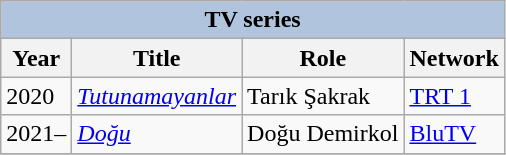<table class="wikitable">
<tr>
<th colspan="4" style="background: LightSteelBlue;">TV series</th>
</tr>
<tr>
<th>Year</th>
<th>Title</th>
<th>Role</th>
<th>Network</th>
</tr>
<tr>
<td>2020</td>
<td><em><a href='#'>Tutunamayanlar</a></em></td>
<td>Tarık Şakrak</td>
<td><a href='#'>TRT 1</a></td>
</tr>
<tr>
<td>2021–</td>
<td><em><a href='#'>Doğu</a></em></td>
<td>Doğu Demirkol</td>
<td><a href='#'>BluTV</a></td>
</tr>
<tr>
</tr>
</table>
